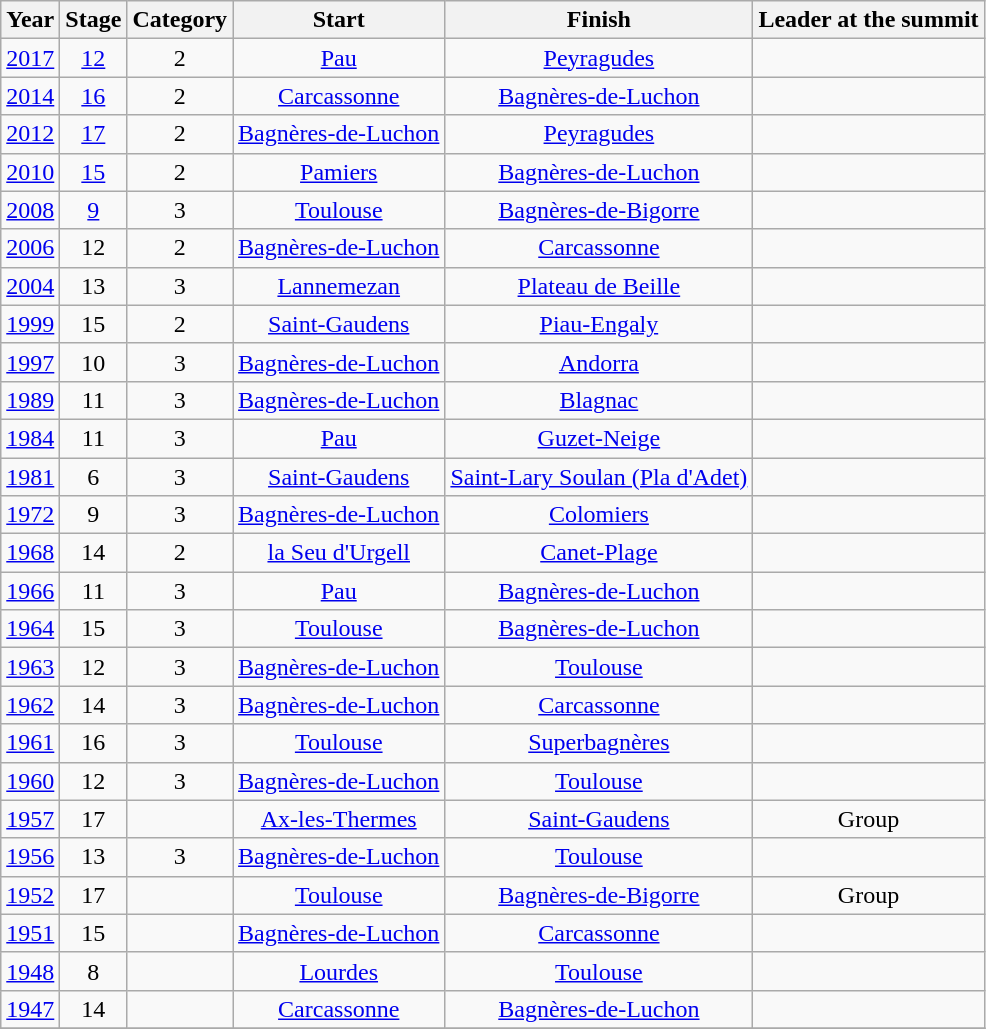<table class="wikitable" style="text-align: center;">
<tr>
<th>Year</th>
<th>Stage</th>
<th>Category</th>
<th>Start</th>
<th>Finish</th>
<th>Leader at the summit</th>
</tr>
<tr>
<td><a href='#'>2017</a></td>
<td><a href='#'>12</a></td>
<td>2</td>
<td><a href='#'>Pau</a></td>
<td><a href='#'>Peyragudes</a></td>
<td align=left></td>
</tr>
<tr>
<td><a href='#'>2014</a></td>
<td><a href='#'>16</a></td>
<td>2</td>
<td><a href='#'>Carcassonne</a></td>
<td><a href='#'>Bagnères-de-Luchon</a></td>
<td align=left></td>
</tr>
<tr>
<td><a href='#'>2012</a></td>
<td><a href='#'>17</a></td>
<td>2</td>
<td><a href='#'>Bagnères-de-Luchon</a></td>
<td><a href='#'>Peyragudes</a></td>
<td align=left></td>
</tr>
<tr>
<td><a href='#'>2010</a></td>
<td><a href='#'>15</a></td>
<td>2</td>
<td><a href='#'>Pamiers</a></td>
<td><a href='#'>Bagnères-de-Luchon</a></td>
<td align=left></td>
</tr>
<tr>
<td><a href='#'>2008</a></td>
<td><a href='#'>9</a></td>
<td>3</td>
<td><a href='#'>Toulouse</a></td>
<td><a href='#'>Bagnères-de-Bigorre</a></td>
<td align=left></td>
</tr>
<tr>
<td><a href='#'>2006</a></td>
<td>12</td>
<td>2</td>
<td><a href='#'>Bagnères-de-Luchon</a></td>
<td><a href='#'>Carcassonne</a></td>
<td align=left></td>
</tr>
<tr>
<td><a href='#'>2004</a></td>
<td>13</td>
<td>3</td>
<td><a href='#'>Lannemezan</a></td>
<td><a href='#'>Plateau de Beille</a></td>
<td align=left></td>
</tr>
<tr>
<td><a href='#'>1999</a></td>
<td>15</td>
<td>2</td>
<td><a href='#'>Saint-Gaudens</a></td>
<td><a href='#'>Piau-Engaly</a></td>
<td align=left></td>
</tr>
<tr>
<td><a href='#'>1997</a></td>
<td>10</td>
<td>3</td>
<td><a href='#'>Bagnères-de-Luchon</a></td>
<td><a href='#'>Andorra</a></td>
<td align=left></td>
</tr>
<tr>
<td><a href='#'>1989</a></td>
<td>11</td>
<td>3</td>
<td><a href='#'>Bagnères-de-Luchon</a></td>
<td><a href='#'>Blagnac</a></td>
<td align=left></td>
</tr>
<tr>
<td><a href='#'>1984</a></td>
<td>11</td>
<td>3</td>
<td><a href='#'>Pau</a></td>
<td><a href='#'>Guzet-Neige</a></td>
<td align=left></td>
</tr>
<tr>
<td><a href='#'>1981</a></td>
<td>6</td>
<td>3</td>
<td><a href='#'>Saint-Gaudens</a></td>
<td><a href='#'>Saint-Lary Soulan (Pla d'Adet)</a></td>
<td align=left></td>
</tr>
<tr>
<td><a href='#'>1972</a></td>
<td>9</td>
<td>3</td>
<td><a href='#'>Bagnères-de-Luchon</a></td>
<td><a href='#'>Colomiers</a></td>
<td align=left></td>
</tr>
<tr>
<td><a href='#'>1968</a></td>
<td>14</td>
<td>2</td>
<td><a href='#'>la Seu d'Urgell</a></td>
<td><a href='#'>Canet-Plage</a></td>
<td align=left></td>
</tr>
<tr>
<td><a href='#'>1966</a></td>
<td>11</td>
<td>3</td>
<td><a href='#'>Pau</a></td>
<td><a href='#'>Bagnères-de-Luchon</a></td>
<td align=left></td>
</tr>
<tr>
<td><a href='#'>1964</a></td>
<td>15</td>
<td>3</td>
<td><a href='#'>Toulouse</a></td>
<td><a href='#'>Bagnères-de-Luchon</a></td>
<td align=left></td>
</tr>
<tr>
<td><a href='#'>1963</a></td>
<td>12</td>
<td>3</td>
<td><a href='#'>Bagnères-de-Luchon</a></td>
<td><a href='#'>Toulouse</a></td>
<td align=left></td>
</tr>
<tr>
<td><a href='#'>1962</a></td>
<td>14</td>
<td>3</td>
<td><a href='#'>Bagnères-de-Luchon</a></td>
<td><a href='#'>Carcassonne</a></td>
<td align=left></td>
</tr>
<tr>
<td><a href='#'>1961</a></td>
<td>16</td>
<td>3</td>
<td><a href='#'>Toulouse</a></td>
<td><a href='#'>Superbagnères</a></td>
<td align=left></td>
</tr>
<tr>
<td><a href='#'>1960</a></td>
<td>12</td>
<td>3</td>
<td><a href='#'>Bagnères-de-Luchon</a></td>
<td><a href='#'>Toulouse</a></td>
<td align=left></td>
</tr>
<tr>
<td><a href='#'>1957</a></td>
<td>17</td>
<td></td>
<td><a href='#'>Ax-les-Thermes</a></td>
<td><a href='#'>Saint-Gaudens</a></td>
<td>Group</td>
</tr>
<tr>
<td><a href='#'>1956</a></td>
<td>13</td>
<td>3</td>
<td><a href='#'>Bagnères-de-Luchon</a></td>
<td><a href='#'>Toulouse</a></td>
<td align=left></td>
</tr>
<tr>
<td><a href='#'>1952</a></td>
<td>17</td>
<td></td>
<td><a href='#'>Toulouse</a></td>
<td><a href='#'>Bagnères-de-Bigorre</a></td>
<td>Group</td>
</tr>
<tr>
<td><a href='#'>1951</a></td>
<td>15</td>
<td></td>
<td><a href='#'>Bagnères-de-Luchon</a></td>
<td><a href='#'>Carcassonne</a></td>
<td align=left></td>
</tr>
<tr>
<td><a href='#'>1948</a></td>
<td>8</td>
<td></td>
<td><a href='#'>Lourdes</a></td>
<td><a href='#'>Toulouse</a></td>
<td align=left></td>
</tr>
<tr>
<td><a href='#'>1947</a></td>
<td>14</td>
<td></td>
<td><a href='#'>Carcassonne</a></td>
<td><a href='#'>Bagnères-de-Luchon</a></td>
<td align=left></td>
</tr>
<tr>
</tr>
</table>
